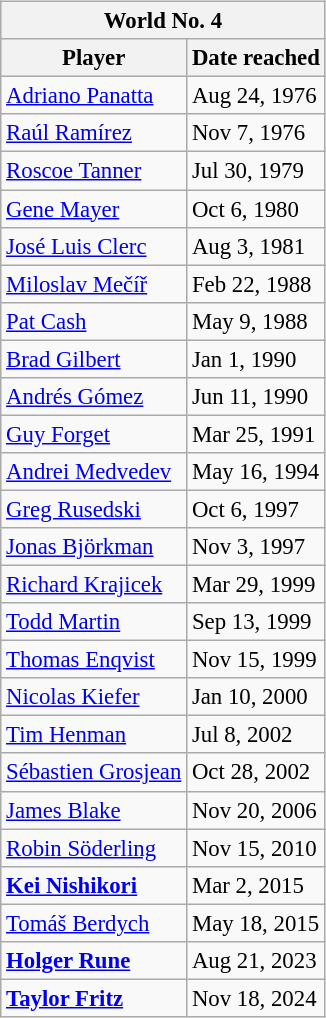<table class="wikitable nowrap" style="display:inline-table; font-size:95%">
<tr>
<th colspan="2">World No. 4</th>
</tr>
<tr>
<th>Player</th>
<th>Date reached</th>
</tr>
<tr>
<td> <a href='#'>Adriano Panatta</a></td>
<td>Aug 24, 1976</td>
</tr>
<tr>
<td> <a href='#'>Raúl Ramírez</a></td>
<td>Nov 7, 1976</td>
</tr>
<tr>
<td> <a href='#'>Roscoe Tanner</a></td>
<td>Jul 30, 1979</td>
</tr>
<tr>
<td> <a href='#'>Gene Mayer</a></td>
<td>Oct 6, 1980</td>
</tr>
<tr>
<td> <a href='#'>José Luis Clerc</a></td>
<td>Aug 3, 1981</td>
</tr>
<tr>
<td> <a href='#'>Miloslav Mečíř</a></td>
<td>Feb 22, 1988</td>
</tr>
<tr>
<td> <a href='#'>Pat Cash</a></td>
<td>May 9, 1988</td>
</tr>
<tr>
<td> <a href='#'>Brad Gilbert</a></td>
<td>Jan 1, 1990</td>
</tr>
<tr>
<td> <a href='#'>Andrés Gómez</a></td>
<td>Jun 11, 1990</td>
</tr>
<tr>
<td> <a href='#'>Guy Forget</a></td>
<td>Mar 25, 1991</td>
</tr>
<tr>
<td> <a href='#'>Andrei Medvedev</a></td>
<td>May 16, 1994</td>
</tr>
<tr>
<td> <a href='#'>Greg Rusedski</a></td>
<td>Oct 6, 1997</td>
</tr>
<tr>
<td> <a href='#'>Jonas Björkman</a></td>
<td>Nov 3, 1997</td>
</tr>
<tr>
<td> <a href='#'>Richard Krajicek</a></td>
<td>Mar 29, 1999</td>
</tr>
<tr>
<td> <a href='#'>Todd Martin</a></td>
<td>Sep 13, 1999</td>
</tr>
<tr>
<td> <a href='#'>Thomas Enqvist</a></td>
<td>Nov 15, 1999</td>
</tr>
<tr>
<td> <a href='#'>Nicolas Kiefer</a></td>
<td>Jan 10, 2000</td>
</tr>
<tr>
<td> <a href='#'>Tim Henman</a></td>
<td>Jul 8, 2002</td>
</tr>
<tr>
<td> <a href='#'>Sébastien Grosjean</a></td>
<td>Oct 28, 2002</td>
</tr>
<tr>
<td> <a href='#'>James Blake</a></td>
<td>Nov 20, 2006</td>
</tr>
<tr>
<td> <a href='#'>Robin Söderling</a></td>
<td>Nov 15, 2010</td>
</tr>
<tr>
<td> <strong><a href='#'>Kei Nishikori</a></strong></td>
<td>Mar 2, 2015</td>
</tr>
<tr>
<td> <a href='#'>Tomáš Berdych</a></td>
<td>May 18, 2015</td>
</tr>
<tr>
<td> <strong><a href='#'>Holger Rune</a></strong></td>
<td>Aug 21, 2023</td>
</tr>
<tr>
<td> <strong><a href='#'>Taylor Fritz</a></strong></td>
<td>Nov 18, 2024</td>
</tr>
</table>
